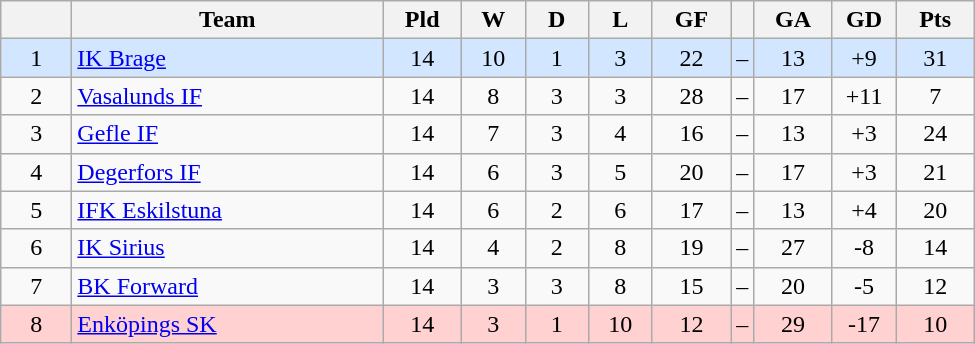<table class="wikitable" style="text-align: center">
<tr>
<th style="width: 40px;"></th>
<th style="width: 200px;">Team</th>
<th style="width: 45px;">Pld</th>
<th style="width: 35px;">W</th>
<th style="width: 35px;">D</th>
<th style="width: 35px;">L</th>
<th style="width: 45px;">GF</th>
<th></th>
<th style="width: 45px;">GA</th>
<th style="width: 35px;">GD</th>
<th style="width: 45px;">Pts</th>
</tr>
<tr style="background: #d2e6ff">
<td>1</td>
<td style="text-align: left;"><a href='#'>IK Brage</a></td>
<td>14</td>
<td>10</td>
<td>1</td>
<td>3</td>
<td>22</td>
<td>–</td>
<td>13</td>
<td>+9</td>
<td>31</td>
</tr>
<tr>
<td>2</td>
<td style="text-align: left;"><a href='#'>Vasalunds IF</a></td>
<td>14</td>
<td>8</td>
<td>3</td>
<td>3</td>
<td>28</td>
<td>–</td>
<td>17</td>
<td>+11</td>
<td>7</td>
</tr>
<tr>
<td>3</td>
<td style="text-align: left;"><a href='#'>Gefle IF</a></td>
<td>14</td>
<td>7</td>
<td>3</td>
<td>4</td>
<td>16</td>
<td>–</td>
<td>13</td>
<td>+3</td>
<td>24</td>
</tr>
<tr>
<td>4</td>
<td style="text-align: left;"><a href='#'>Degerfors IF</a></td>
<td>14</td>
<td>6</td>
<td>3</td>
<td>5</td>
<td>20</td>
<td>–</td>
<td>17</td>
<td>+3</td>
<td>21</td>
</tr>
<tr>
<td>5</td>
<td style="text-align: left;"><a href='#'>IFK Eskilstuna</a></td>
<td>14</td>
<td>6</td>
<td>2</td>
<td>6</td>
<td>17</td>
<td>–</td>
<td>13</td>
<td>+4</td>
<td>20</td>
</tr>
<tr>
<td>6</td>
<td style="text-align: left;"><a href='#'>IK Sirius</a></td>
<td>14</td>
<td>4</td>
<td>2</td>
<td>8</td>
<td>19</td>
<td>–</td>
<td>27</td>
<td>-8</td>
<td>14</td>
</tr>
<tr>
<td>7</td>
<td style="text-align: left;"><a href='#'>BK Forward</a></td>
<td>14</td>
<td>3</td>
<td>3</td>
<td>8</td>
<td>15</td>
<td>–</td>
<td>20</td>
<td>-5</td>
<td>12</td>
</tr>
<tr style="background: #ffd1d1">
<td>8</td>
<td style="text-align: left;"><a href='#'>Enköpings SK</a></td>
<td>14</td>
<td>3</td>
<td>1</td>
<td>10</td>
<td>12</td>
<td>–</td>
<td>29</td>
<td>-17</td>
<td>10</td>
</tr>
</table>
